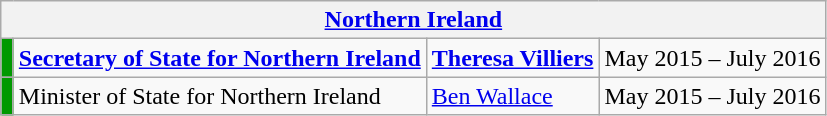<table class="wikitable">
<tr>
<th colspan=4><a href='#'>Northern Ireland</a></th>
</tr>
<tr>
<td style="width:1px; background:#090;"></td>
<td><strong><a href='#'>Secretary of State for Northern Ireland</a></strong></td>
<td><strong><a href='#'>Theresa Villiers</a></strong></td>
<td>May 2015 – July 2016</td>
</tr>
<tr>
<td style="width:1px; background:#090;"></td>
<td>Minister of State for Northern Ireland</td>
<td><a href='#'>Ben Wallace</a></td>
<td>May 2015 – July 2016</td>
</tr>
</table>
